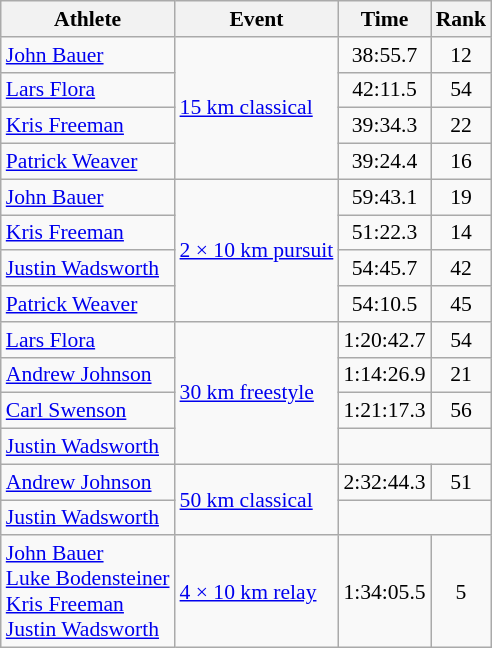<table class=wikitable style=font-size:90%;text-align:center>
<tr>
<th>Athlete</th>
<th>Event</th>
<th>Time</th>
<th>Rank</th>
</tr>
<tr>
<td align=left><a href='#'>John Bauer</a></td>
<td align=left rowspan=4><a href='#'>15 km classical</a></td>
<td>38:55.7</td>
<td>12</td>
</tr>
<tr>
<td align=left><a href='#'>Lars Flora</a></td>
<td>42:11.5</td>
<td>54</td>
</tr>
<tr>
<td align=left><a href='#'>Kris Freeman</a></td>
<td>39:34.3</td>
<td>22</td>
</tr>
<tr>
<td align=left><a href='#'>Patrick Weaver</a></td>
<td>39:24.4</td>
<td>16</td>
</tr>
<tr>
<td align=left><a href='#'>John Bauer</a></td>
<td align=left rowspan=4><a href='#'>2 × 10 km pursuit</a></td>
<td>59:43.1</td>
<td>19</td>
</tr>
<tr>
<td align=left><a href='#'>Kris Freeman</a></td>
<td>51:22.3</td>
<td>14</td>
</tr>
<tr>
<td align=left><a href='#'>Justin Wadsworth</a></td>
<td>54:45.7</td>
<td>42</td>
</tr>
<tr>
<td align=left><a href='#'>Patrick Weaver</a></td>
<td>54:10.5</td>
<td>45</td>
</tr>
<tr>
<td align=left><a href='#'>Lars Flora</a></td>
<td align=left rowspan=4><a href='#'>30 km freestyle</a></td>
<td>1:20:42.7</td>
<td>54</td>
</tr>
<tr>
<td align=left><a href='#'>Andrew Johnson</a></td>
<td>1:14:26.9</td>
<td>21</td>
</tr>
<tr>
<td align=left><a href='#'>Carl Swenson</a></td>
<td>1:21:17.3</td>
<td>56</td>
</tr>
<tr>
<td align=left><a href='#'>Justin Wadsworth</a></td>
<td colspan=2></td>
</tr>
<tr>
<td align=left><a href='#'>Andrew Johnson</a></td>
<td align=left rowspan=2><a href='#'>50 km classical</a></td>
<td>2:32:44.3</td>
<td>51</td>
</tr>
<tr>
<td align=left><a href='#'>Justin Wadsworth</a></td>
<td colspan=2></td>
</tr>
<tr>
<td align=left><a href='#'>John Bauer</a><br><a href='#'>Luke Bodensteiner</a><br><a href='#'>Kris Freeman</a><br><a href='#'>Justin Wadsworth</a></td>
<td align=left><a href='#'>4 × 10 km relay</a></td>
<td>1:34:05.5</td>
<td>5</td>
</tr>
</table>
